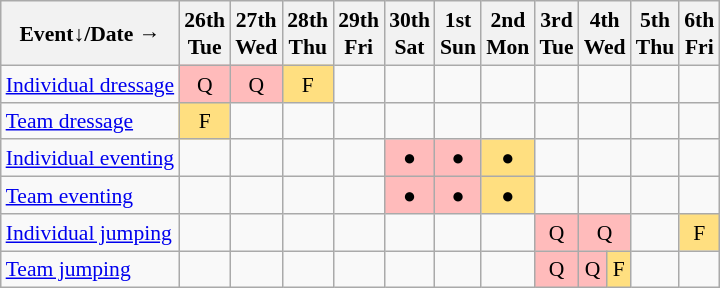<table class="wikitable" style="margin:0.5em auto; font-size:90%; line-height:1.25em; text-align:center">
<tr>
<th>Event↓/Date →</th>
<th>26th<br>Tue</th>
<th>27th<br>Wed</th>
<th>28th<br>Thu</th>
<th>29th<br>Fri</th>
<th>30th<br>Sat</th>
<th>1st<br>Sun</th>
<th>2nd<br>Mon</th>
<th>3rd<br>Tue</th>
<th colspan=2>4th<br>Wed</th>
<th>5th<br>Thu</th>
<th>6th<br>Fri</th>
</tr>
<tr>
<td align="left"><a href='#'>Individual dressage</a></td>
<td bgcolor="#FFBBBB">Q</td>
<td bgcolor="#FFBBBB">Q</td>
<td bgcolor="#FFDF80">F</td>
<td></td>
<td></td>
<td></td>
<td></td>
<td></td>
<td colspan=2></td>
<td></td>
<td></td>
</tr>
<tr>
<td align="left"><a href='#'>Team dressage</a></td>
<td bgcolor="#FFDF80">F</td>
<td></td>
<td></td>
<td></td>
<td></td>
<td></td>
<td></td>
<td></td>
<td colspan=2></td>
<td></td>
<td></td>
</tr>
<tr>
<td align="left"><a href='#'>Individual eventing</a></td>
<td></td>
<td></td>
<td></td>
<td></td>
<td bgcolor="#FFBBBB">●</td>
<td bgcolor="#FFBBBB">●</td>
<td bgcolor="#FFDF80">●</td>
<td></td>
<td colspan=2></td>
<td></td>
<td></td>
</tr>
<tr>
<td align="left"><a href='#'>Team eventing</a></td>
<td></td>
<td></td>
<td></td>
<td></td>
<td bgcolor="#FFBBBB">●</td>
<td bgcolor="#FFBBBB">●</td>
<td bgcolor="#FFDF80">●</td>
<td></td>
<td colspan=2></td>
<td></td>
<td></td>
</tr>
<tr>
<td align="left"><a href='#'>Individual jumping</a></td>
<td></td>
<td></td>
<td></td>
<td></td>
<td></td>
<td></td>
<td></td>
<td bgcolor="#FFBBBB">Q</td>
<td colspan=2 bgcolor="#FFBBBB">Q</td>
<td></td>
<td bgcolor="#FFDF80">F</td>
</tr>
<tr>
<td align="left"><a href='#'>Team jumping</a></td>
<td></td>
<td></td>
<td></td>
<td></td>
<td></td>
<td></td>
<td></td>
<td bgcolor="#FFBBBB">Q</td>
<td bgcolor="#FFBBBB">Q</td>
<td bgcolor="#FFDF80">F</td>
<td></td>
<td></td>
</tr>
</table>
